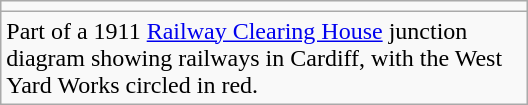<table class="wikitable floatright" style="max-width:22em">
<tr>
<td></td>
</tr>
<tr>
<td>Part of a 1911 <a href='#'>Railway Clearing House</a> junction diagram showing railways in Cardiff, with the West Yard Works circled in red.</td>
</tr>
</table>
